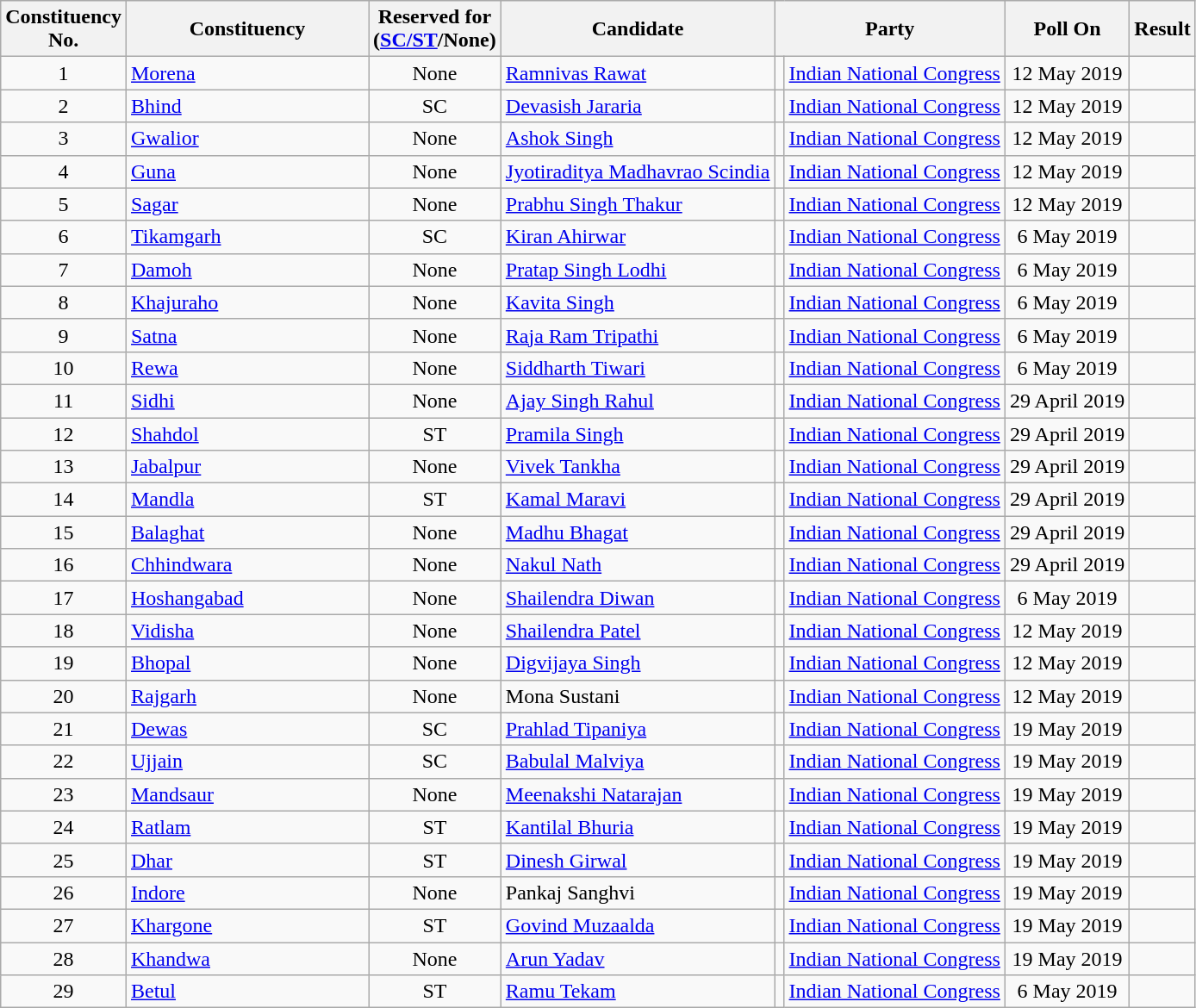<table class="wikitable sortable">
<tr>
<th>Constituency <br> No.</th>
<th style="width:180px;">Constituency</th>
<th>Reserved for<br>(<a href='#'>SC/ST</a>/None)</th>
<th>Candidate </th>
<th colspan="2">Party</th>
<th>Poll On</th>
<th>Result</th>
</tr>
<tr>
<td style="text-align:center;">1</td>
<td><a href='#'>Morena</a></td>
<td style="text-align:center;">None</td>
<td><a href='#'>Ramnivas Rawat</a></td>
<td bgcolor=></td>
<td><a href='#'>Indian National Congress</a></td>
<td style="text-align:center;">12 May 2019</td>
<td></td>
</tr>
<tr>
<td style="text-align:center;">2</td>
<td><a href='#'>Bhind</a></td>
<td style="text-align:center;">SC</td>
<td><a href='#'>Devasish Jararia</a></td>
<td bgcolor=></td>
<td><a href='#'>Indian National Congress</a></td>
<td style="text-align:center;">12 May 2019</td>
<td></td>
</tr>
<tr>
<td style="text-align:center;">3</td>
<td><a href='#'>Gwalior</a></td>
<td style="text-align:center;">None</td>
<td><a href='#'>Ashok Singh</a></td>
<td bgcolor=></td>
<td><a href='#'>Indian National Congress</a></td>
<td style="text-align:center;">12 May 2019</td>
<td></td>
</tr>
<tr>
<td style="text-align:center;">4</td>
<td><a href='#'>Guna</a></td>
<td style="text-align:center;">None</td>
<td><a href='#'>Jyotiraditya Madhavrao Scindia</a></td>
<td bgcolor=></td>
<td><a href='#'>Indian National Congress</a></td>
<td style="text-align:center;">12 May 2019</td>
<td></td>
</tr>
<tr>
<td style="text-align:center;">5</td>
<td><a href='#'>Sagar</a></td>
<td style="text-align:center;">None</td>
<td><a href='#'>Prabhu Singh Thakur</a></td>
<td bgcolor=></td>
<td><a href='#'>Indian National Congress</a></td>
<td style="text-align:center;">12 May 2019</td>
<td></td>
</tr>
<tr>
<td style="text-align:center;">6</td>
<td><a href='#'>Tikamgarh</a></td>
<td style="text-align:center;">SC</td>
<td><a href='#'>Kiran Ahirwar</a></td>
<td bgcolor=></td>
<td><a href='#'>Indian National Congress</a></td>
<td style="text-align:center;">6 May 2019</td>
<td></td>
</tr>
<tr>
<td style="text-align:center;">7</td>
<td><a href='#'>Damoh</a></td>
<td style="text-align:center;">None</td>
<td><a href='#'>Pratap Singh Lodhi</a></td>
<td bgcolor=></td>
<td><a href='#'>Indian National Congress</a></td>
<td style="text-align:center;">6 May 2019</td>
<td></td>
</tr>
<tr>
<td style="text-align:center;">8</td>
<td><a href='#'>Khajuraho</a></td>
<td style="text-align:center;">None</td>
<td><a href='#'>Kavita Singh</a></td>
<td bgcolor=></td>
<td><a href='#'>Indian National Congress</a></td>
<td style="text-align:center;">6 May 2019</td>
<td></td>
</tr>
<tr>
<td style="text-align:center;">9</td>
<td><a href='#'>Satna</a></td>
<td style="text-align:center;">None</td>
<td><a href='#'>Raja Ram Tripathi</a></td>
<td bgcolor=></td>
<td><a href='#'>Indian National Congress</a></td>
<td style="text-align:center;">6 May 2019</td>
<td></td>
</tr>
<tr>
<td style="text-align:center;">10</td>
<td><a href='#'>Rewa</a></td>
<td style="text-align:center;">None</td>
<td><a href='#'>Siddharth Tiwari</a></td>
<td bgcolor=></td>
<td><a href='#'>Indian National Congress</a></td>
<td style="text-align:center;">6 May 2019</td>
<td></td>
</tr>
<tr>
<td style="text-align:center;">11</td>
<td><a href='#'>Sidhi</a></td>
<td style="text-align:center;">None</td>
<td><a href='#'>Ajay Singh Rahul</a></td>
<td bgcolor=></td>
<td><a href='#'>Indian National Congress</a></td>
<td style="text-align:center;">29 April 2019</td>
<td></td>
</tr>
<tr>
<td style="text-align:center;">12</td>
<td><a href='#'>Shahdol</a></td>
<td style="text-align:center;">ST</td>
<td><a href='#'>Pramila Singh</a></td>
<td bgcolor=></td>
<td><a href='#'>Indian National Congress</a></td>
<td style="text-align:center;">29 April 2019</td>
<td></td>
</tr>
<tr>
<td style="text-align:center;">13</td>
<td><a href='#'>Jabalpur</a></td>
<td style="text-align:center;">None</td>
<td><a href='#'>Vivek Tankha</a></td>
<td bgcolor=></td>
<td><a href='#'>Indian National Congress</a></td>
<td style="text-align:center;">29 April 2019</td>
<td></td>
</tr>
<tr>
<td style="text-align:center;">14</td>
<td><a href='#'>Mandla</a></td>
<td style="text-align:center;">ST</td>
<td><a href='#'>Kamal Maravi</a></td>
<td bgcolor=></td>
<td><a href='#'>Indian National Congress</a></td>
<td style="text-align:center;">29 April 2019</td>
<td></td>
</tr>
<tr>
<td style="text-align:center;">15</td>
<td><a href='#'>Balaghat</a></td>
<td style="text-align:center;">None</td>
<td><a href='#'>Madhu Bhagat</a></td>
<td bgcolor=></td>
<td><a href='#'>Indian National Congress</a></td>
<td style="text-align:center;">29 April 2019</td>
<td></td>
</tr>
<tr>
<td style="text-align:center;">16</td>
<td><a href='#'>Chhindwara</a></td>
<td style="text-align:center;">None</td>
<td><a href='#'>Nakul Nath</a></td>
<td bgcolor=></td>
<td><a href='#'>Indian National Congress</a></td>
<td style="text-align:center;">29 April 2019</td>
<td></td>
</tr>
<tr>
<td style="text-align:center;">17</td>
<td><a href='#'>Hoshangabad</a></td>
<td style="text-align:center;">None</td>
<td><a href='#'>Shailendra Diwan</a></td>
<td bgcolor=></td>
<td><a href='#'>Indian National Congress</a></td>
<td style="text-align:center;">6 May 2019</td>
<td></td>
</tr>
<tr>
<td style="text-align:center;">18</td>
<td><a href='#'>Vidisha</a></td>
<td style="text-align:center;">None</td>
<td><a href='#'>Shailendra Patel</a></td>
<td bgcolor=></td>
<td><a href='#'>Indian National Congress</a></td>
<td style="text-align:center;">12 May 2019</td>
<td></td>
</tr>
<tr>
<td style="text-align:center;">19</td>
<td><a href='#'>Bhopal</a></td>
<td style="text-align:center;">None</td>
<td><a href='#'>Digvijaya Singh</a></td>
<td bgcolor=></td>
<td><a href='#'>Indian National Congress</a></td>
<td style="text-align:center;">12 May 2019</td>
<td></td>
</tr>
<tr>
<td style="text-align:center;">20</td>
<td><a href='#'>Rajgarh</a></td>
<td style="text-align:center;">None</td>
<td>Mona Sustani</td>
<td bgcolor=></td>
<td><a href='#'>Indian National Congress</a></td>
<td style="text-align:center;">12 May 2019</td>
<td></td>
</tr>
<tr>
<td style="text-align:center;">21</td>
<td><a href='#'>Dewas</a></td>
<td style="text-align:center;">SC</td>
<td><a href='#'>Prahlad Tipaniya</a></td>
<td bgcolor=></td>
<td><a href='#'>Indian National Congress</a></td>
<td style="text-align:center;">19 May 2019</td>
<td></td>
</tr>
<tr>
<td style="text-align:center;">22</td>
<td><a href='#'>Ujjain</a></td>
<td style="text-align:center;">SC</td>
<td><a href='#'>Babulal Malviya</a></td>
<td bgcolor=></td>
<td><a href='#'>Indian National Congress</a></td>
<td style="text-align:center;">19 May 2019</td>
<td></td>
</tr>
<tr>
<td style="text-align:center;">23</td>
<td><a href='#'>Mandsaur</a></td>
<td style="text-align:center;">None</td>
<td><a href='#'>Meenakshi Natarajan</a></td>
<td bgcolor=></td>
<td><a href='#'>Indian National Congress</a></td>
<td style="text-align:center;">19 May 2019</td>
<td></td>
</tr>
<tr>
<td style="text-align:center;">24</td>
<td><a href='#'>Ratlam</a></td>
<td style="text-align:center;">ST</td>
<td><a href='#'>Kantilal Bhuria</a></td>
<td bgcolor=></td>
<td><a href='#'>Indian National Congress</a></td>
<td style="text-align:center;">19 May 2019</td>
<td></td>
</tr>
<tr>
<td style="text-align:center;">25</td>
<td><a href='#'>Dhar</a></td>
<td style="text-align:center;">ST</td>
<td><a href='#'>Dinesh Girwal</a></td>
<td bgcolor=></td>
<td><a href='#'>Indian National Congress</a></td>
<td style="text-align:center;">19 May 2019</td>
<td></td>
</tr>
<tr>
<td style="text-align:center;">26</td>
<td><a href='#'>Indore</a></td>
<td style="text-align:center;">None</td>
<td>Pankaj Sanghvi</td>
<td bgcolor=></td>
<td><a href='#'>Indian National Congress</a></td>
<td style="text-align:center;">19 May 2019</td>
<td></td>
</tr>
<tr>
<td style="text-align:center;">27</td>
<td><a href='#'>Khargone</a></td>
<td style="text-align:center;">ST</td>
<td><a href='#'>Govind Muzaalda</a></td>
<td bgcolor=></td>
<td><a href='#'>Indian National Congress</a></td>
<td style="text-align:center;">19 May 2019</td>
<td></td>
</tr>
<tr>
<td style="text-align:center;">28</td>
<td><a href='#'>Khandwa</a></td>
<td style="text-align:center;">None</td>
<td><a href='#'>Arun Yadav</a></td>
<td bgcolor=></td>
<td><a href='#'>Indian National Congress</a></td>
<td style="text-align:center;">19 May 2019</td>
<td></td>
</tr>
<tr>
<td style="text-align:center;">29</td>
<td><a href='#'>Betul</a></td>
<td style="text-align:center;">ST</td>
<td><a href='#'>Ramu Tekam</a></td>
<td bgcolor=></td>
<td><a href='#'>Indian National Congress</a></td>
<td style="text-align:center;">6 May 2019</td>
<td></td>
</tr>
</table>
